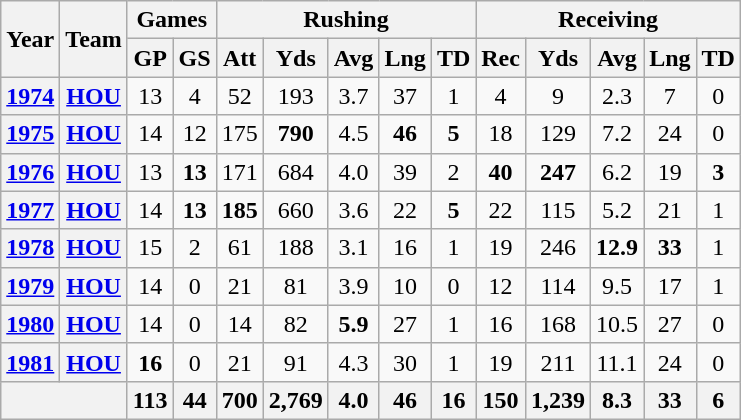<table class="wikitable" style="text-align:center;">
<tr>
<th rowspan="2">Year</th>
<th rowspan="2">Team</th>
<th colspan="2">Games</th>
<th colspan="5">Rushing</th>
<th colspan="5">Receiving</th>
</tr>
<tr>
<th>GP</th>
<th>GS</th>
<th>Att</th>
<th>Yds</th>
<th>Avg</th>
<th>Lng</th>
<th>TD</th>
<th>Rec</th>
<th>Yds</th>
<th>Avg</th>
<th>Lng</th>
<th>TD</th>
</tr>
<tr>
<th><a href='#'>1974</a></th>
<th><a href='#'>HOU</a></th>
<td>13</td>
<td>4</td>
<td>52</td>
<td>193</td>
<td>3.7</td>
<td>37</td>
<td>1</td>
<td>4</td>
<td>9</td>
<td>2.3</td>
<td>7</td>
<td>0</td>
</tr>
<tr>
<th><a href='#'>1975</a></th>
<th><a href='#'>HOU</a></th>
<td>14</td>
<td>12</td>
<td>175</td>
<td><strong>790</strong></td>
<td>4.5</td>
<td><strong>46</strong></td>
<td><strong>5</strong></td>
<td>18</td>
<td>129</td>
<td>7.2</td>
<td>24</td>
<td>0</td>
</tr>
<tr>
<th><a href='#'>1976</a></th>
<th><a href='#'>HOU</a></th>
<td>13</td>
<td><strong>13</strong></td>
<td>171</td>
<td>684</td>
<td>4.0</td>
<td>39</td>
<td>2</td>
<td><strong>40</strong></td>
<td><strong>247</strong></td>
<td>6.2</td>
<td>19</td>
<td><strong>3</strong></td>
</tr>
<tr>
<th><a href='#'>1977</a></th>
<th><a href='#'>HOU</a></th>
<td>14</td>
<td><strong>13</strong></td>
<td><strong>185</strong></td>
<td>660</td>
<td>3.6</td>
<td>22</td>
<td><strong>5</strong></td>
<td>22</td>
<td>115</td>
<td>5.2</td>
<td>21</td>
<td>1</td>
</tr>
<tr>
<th><a href='#'>1978</a></th>
<th><a href='#'>HOU</a></th>
<td>15</td>
<td>2</td>
<td>61</td>
<td>188</td>
<td>3.1</td>
<td>16</td>
<td>1</td>
<td>19</td>
<td>246</td>
<td><strong>12.9</strong></td>
<td><strong>33</strong></td>
<td>1</td>
</tr>
<tr>
<th><a href='#'>1979</a></th>
<th><a href='#'>HOU</a></th>
<td>14</td>
<td>0</td>
<td>21</td>
<td>81</td>
<td>3.9</td>
<td>10</td>
<td>0</td>
<td>12</td>
<td>114</td>
<td>9.5</td>
<td>17</td>
<td>1</td>
</tr>
<tr>
<th><a href='#'>1980</a></th>
<th><a href='#'>HOU</a></th>
<td>14</td>
<td>0</td>
<td>14</td>
<td>82</td>
<td><strong>5.9</strong></td>
<td>27</td>
<td>1</td>
<td>16</td>
<td>168</td>
<td>10.5</td>
<td>27</td>
<td>0</td>
</tr>
<tr>
<th><a href='#'>1981</a></th>
<th><a href='#'>HOU</a></th>
<td><strong>16</strong></td>
<td>0</td>
<td>21</td>
<td>91</td>
<td>4.3</td>
<td>30</td>
<td>1</td>
<td>19</td>
<td>211</td>
<td>11.1</td>
<td>24</td>
<td>0</td>
</tr>
<tr>
<th colspan="2"></th>
<th>113</th>
<th>44</th>
<th>700</th>
<th>2,769</th>
<th>4.0</th>
<th>46</th>
<th>16</th>
<th>150</th>
<th>1,239</th>
<th>8.3</th>
<th>33</th>
<th>6</th>
</tr>
</table>
